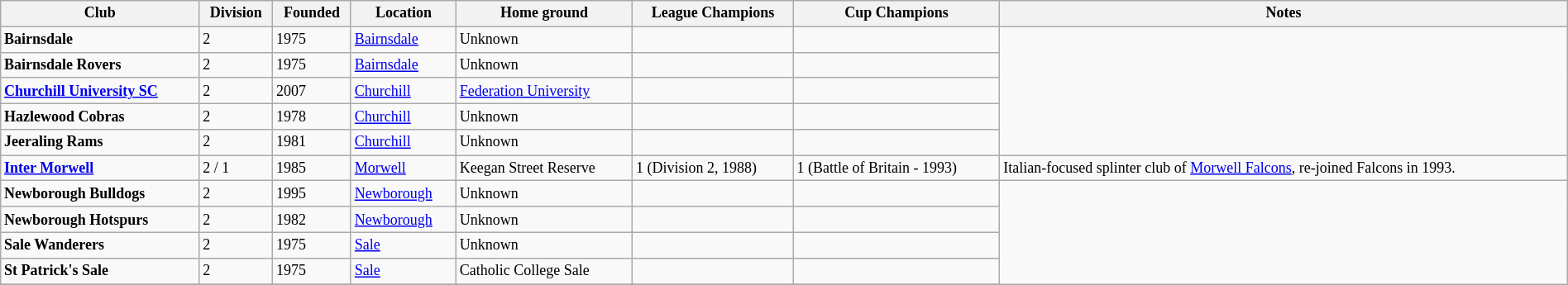<table class="wikitable sortable" style="width:100%; text-align:left;font-size:75%;">
<tr>
<th>Club</th>
<th>Division</th>
<th>Founded</th>
<th>Location</th>
<th>Home ground</th>
<th>League Champions</th>
<th>Cup Champions</th>
<th>Notes</th>
</tr>
<tr>
<td><strong>Bairnsdale</strong></td>
<td>2</td>
<td>1975</td>
<td><a href='#'>Bairnsdale</a></td>
<td>Unknown</td>
<td></td>
<td></td>
</tr>
<tr>
<td><strong>Bairnsdale Rovers</strong></td>
<td>2</td>
<td>1975</td>
<td><a href='#'>Bairnsdale</a></td>
<td>Unknown</td>
<td></td>
<td></td>
</tr>
<tr>
<td><strong><a href='#'>Churchill University SC</a></strong></td>
<td>2</td>
<td>2007</td>
<td><a href='#'>Churchill</a></td>
<td><a href='#'>Federation University</a></td>
<td></td>
<td></td>
</tr>
<tr>
<td><strong>Hazlewood Cobras</strong></td>
<td>2</td>
<td>1978</td>
<td><a href='#'>Churchill</a></td>
<td>Unknown</td>
<td></td>
<td></td>
</tr>
<tr>
<td><strong>Jeeraling Rams</strong></td>
<td>2</td>
<td>1981</td>
<td><a href='#'>Churchill</a></td>
<td>Unknown</td>
<td></td>
<td></td>
</tr>
<tr>
<td><strong><a href='#'>Inter Morwell</a></strong></td>
<td>2 / 1</td>
<td>1985</td>
<td><a href='#'>Morwell</a></td>
<td>Keegan Street Reserve</td>
<td>1 (Division 2, 1988)</td>
<td>1 (Battle of Britain - 1993)</td>
<td>Italian-focused splinter club of <a href='#'>Morwell Falcons</a>, re-joined Falcons in 1993.</td>
</tr>
<tr>
<td><strong>Newborough Bulldogs</strong></td>
<td>2</td>
<td>1995</td>
<td><a href='#'>Newborough</a></td>
<td>Unknown</td>
<td></td>
<td></td>
</tr>
<tr>
<td><strong>Newborough Hotspurs</strong></td>
<td>2</td>
<td>1982</td>
<td><a href='#'>Newborough</a></td>
<td>Unknown</td>
<td></td>
<td></td>
</tr>
<tr>
<td><strong>Sale Wanderers</strong></td>
<td>2</td>
<td>1975</td>
<td><a href='#'>Sale</a></td>
<td>Unknown</td>
<td></td>
<td></td>
</tr>
<tr>
<td><strong>St Patrick's Sale</strong></td>
<td>2</td>
<td>1975</td>
<td><a href='#'>Sale</a></td>
<td>Catholic College Sale</td>
<td></td>
<td></td>
</tr>
<tr>
</tr>
</table>
